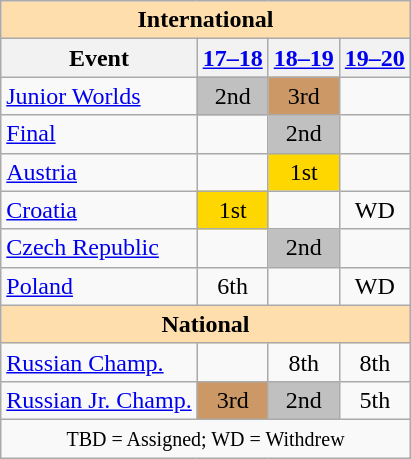<table class="wikitable" style="text-align:center">
<tr>
<th style="background-color: #ffdead; " colspan=4 align=center>International</th>
</tr>
<tr>
<th>Event</th>
<th><a href='#'>17–18</a></th>
<th><a href='#'>18–19</a></th>
<th><a href='#'>19–20</a></th>
</tr>
<tr>
<td align=left><a href='#'>Junior Worlds</a></td>
<td bgcolor=silver>2nd</td>
<td bgcolor=cc9966>3rd</td>
<td></td>
</tr>
<tr>
<td align=left> <a href='#'>Final</a></td>
<td></td>
<td bgcolor=silver>2nd</td>
<td></td>
</tr>
<tr>
<td align=left> <a href='#'>Austria</a></td>
<td></td>
<td bgcolor=gold>1st</td>
<td></td>
</tr>
<tr>
<td align=left> <a href='#'>Croatia</a></td>
<td bgcolor=gold>1st</td>
<td></td>
<td>WD</td>
</tr>
<tr>
<td align=left> <a href='#'>Czech Republic</a></td>
<td></td>
<td bgcolor=silver>2nd</td>
<td></td>
</tr>
<tr>
<td align=left> <a href='#'>Poland</a></td>
<td>6th</td>
<td></td>
<td>WD</td>
</tr>
<tr>
<th style="background-color: #ffdead; " colspan=4 align=center>National</th>
</tr>
<tr>
<td align=left><a href='#'>Russian Champ.</a></td>
<td></td>
<td>8th</td>
<td>8th</td>
</tr>
<tr>
<td align=left><a href='#'>Russian Jr. Champ.</a></td>
<td bgcolor=cc9966>3rd</td>
<td bgcolor=silver>2nd</td>
<td>5th</td>
</tr>
<tr>
<td colspan=4 align=center><small> TBD = Assigned; WD = Withdrew </small></td>
</tr>
</table>
